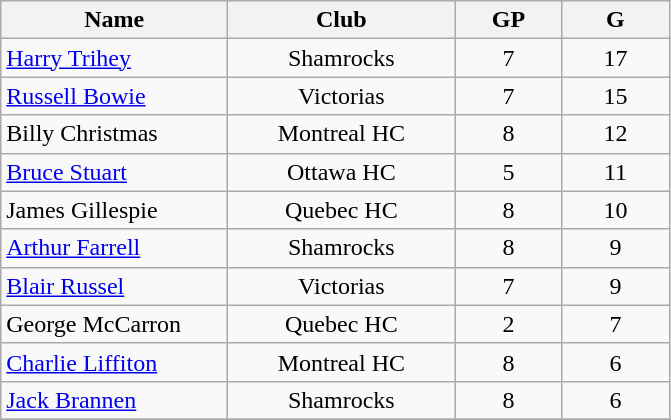<table class="wikitable" style="text-align:center;">
<tr>
<th style="width:9em">Name</th>
<th style="width:9em">Club</th>
<th style="width:4em">GP</th>
<th style="width:4em">G</th>
</tr>
<tr>
<td align="left"><a href='#'>Harry Trihey</a></td>
<td>Shamrocks</td>
<td>7</td>
<td>17</td>
</tr>
<tr>
<td align="left"><a href='#'>Russell Bowie</a></td>
<td>Victorias</td>
<td>7</td>
<td>15</td>
</tr>
<tr>
<td align="left">Billy Christmas</td>
<td>Montreal HC</td>
<td>8</td>
<td>12</td>
</tr>
<tr>
<td align="left"><a href='#'>Bruce Stuart</a></td>
<td>Ottawa HC</td>
<td>5</td>
<td>11</td>
</tr>
<tr>
<td align="left">James Gillespie</td>
<td>Quebec HC</td>
<td>8</td>
<td>10</td>
</tr>
<tr>
<td align="left"><a href='#'>Arthur Farrell</a></td>
<td>Shamrocks</td>
<td>8</td>
<td>9</td>
</tr>
<tr>
<td align="left"><a href='#'>Blair Russel</a></td>
<td>Victorias</td>
<td>7</td>
<td>9</td>
</tr>
<tr>
<td align="left">George McCarron</td>
<td>Quebec HC</td>
<td>2</td>
<td>7</td>
</tr>
<tr>
<td align="left"><a href='#'>Charlie Liffiton</a></td>
<td>Montreal HC</td>
<td>8</td>
<td>6</td>
</tr>
<tr>
<td align="left"><a href='#'>Jack Brannen</a></td>
<td>Shamrocks</td>
<td>8</td>
<td>6</td>
</tr>
<tr>
</tr>
</table>
